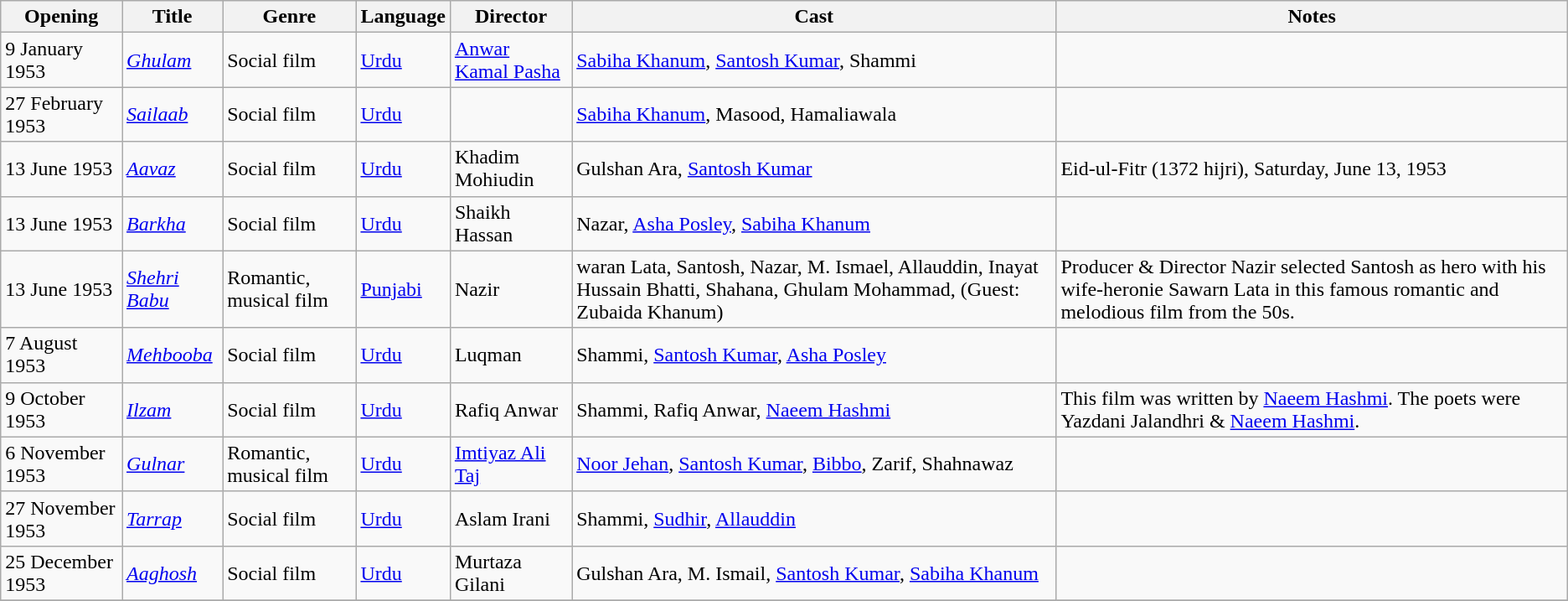<table class="wikitable sortable">
<tr>
<th>Opening</th>
<th>Title</th>
<th>Genre</th>
<th>Language</th>
<th>Director</th>
<th>Cast</th>
<th>Notes</th>
</tr>
<tr>
<td>9 January 1953</td>
<td><em><a href='#'> Ghulam</a></em></td>
<td>Social film</td>
<td><a href='#'>Urdu</a></td>
<td><a href='#'>Anwar Kamal Pasha</a></td>
<td><a href='#'>Sabiha Khanum</a>, <a href='#'>Santosh Kumar</a>, Shammi</td>
<td></td>
</tr>
<tr>
<td>27 February 1953</td>
<td><em><a href='#'> Sailaab</a></em></td>
<td>Social film</td>
<td><a href='#'>Urdu</a></td>
<td></td>
<td><a href='#'>Sabiha Khanum</a>, Masood, Hamaliawala</td>
<td></td>
</tr>
<tr>
<td>13 June 1953</td>
<td><em><a href='#'> Aavaz</a></em></td>
<td>Social film</td>
<td><a href='#'>Urdu</a></td>
<td>Khadim Mohiudin</td>
<td>Gulshan Ara, <a href='#'>Santosh Kumar</a></td>
<td>Eid-ul-Fitr (1372 hijri), Saturday, June 13, 1953</td>
</tr>
<tr>
<td>13 June 1953</td>
<td><em><a href='#'> Barkha</a></em></td>
<td>Social film</td>
<td><a href='#'>Urdu</a></td>
<td>Shaikh Hassan</td>
<td>Nazar, <a href='#'>Asha Posley</a>, <a href='#'>Sabiha Khanum</a></td>
<td></td>
</tr>
<tr>
<td>13 June 1953</td>
<td><em><a href='#'> Shehri Babu</a></em></td>
<td>Romantic, musical film</td>
<td><a href='#'>Punjabi</a></td>
<td>Nazir</td>
<td>waran Lata, Santosh, Nazar, M. Ismael, Allauddin, Inayat Hussain Bhatti, Shahana, Ghulam Mohammad, (Guest: Zubaida Khanum)</td>
<td>Producer & Director Nazir selected Santosh as hero with his wife-heronie Sawarn Lata in this famous romantic and melodious film from the 50s.</td>
</tr>
<tr>
<td>7 August 1953</td>
<td><em><a href='#'> Mehbooba</a></em></td>
<td>Social film</td>
<td><a href='#'>Urdu</a></td>
<td>Luqman</td>
<td>Shammi, <a href='#'>Santosh Kumar</a>, <a href='#'>Asha Posley</a></td>
<td></td>
</tr>
<tr>
<td>9 October 1953</td>
<td><em><a href='#'> Ilzam</a></em></td>
<td>Social film</td>
<td><a href='#'>Urdu</a></td>
<td>Rafiq Anwar</td>
<td>Shammi, Rafiq Anwar, <a href='#'>Naeem Hashmi</a></td>
<td>This film was written by <a href='#'>Naeem Hashmi</a>. The poets were  Yazdani Jalandhri & <a href='#'>Naeem Hashmi</a>.</td>
</tr>
<tr>
<td>6 November 1953</td>
<td><em><a href='#'> Gulnar</a></em></td>
<td>Romantic, musical film</td>
<td><a href='#'>Urdu</a></td>
<td><a href='#'>Imtiyaz Ali Taj</a></td>
<td><a href='#'>Noor Jehan</a>, <a href='#'>Santosh Kumar</a>, <a href='#'>Bibbo</a>, Zarif, Shahnawaz</td>
<td></td>
</tr>
<tr>
<td>27 November 1953</td>
<td><em><a href='#'> Tarrap</a></em></td>
<td>Social film</td>
<td><a href='#'>Urdu</a></td>
<td>Aslam Irani</td>
<td>Shammi, <a href='#'>Sudhir</a>, <a href='#'>Allauddin</a></td>
<td></td>
</tr>
<tr>
<td>25 December 1953</td>
<td><em><a href='#'> Aaghosh</a></em></td>
<td>Social film</td>
<td><a href='#'>Urdu</a></td>
<td>Murtaza Gilani</td>
<td>Gulshan Ara, M. Ismail, <a href='#'>Santosh Kumar</a>, <a href='#'>Sabiha Khanum</a></td>
<td></td>
</tr>
<tr>
</tr>
</table>
